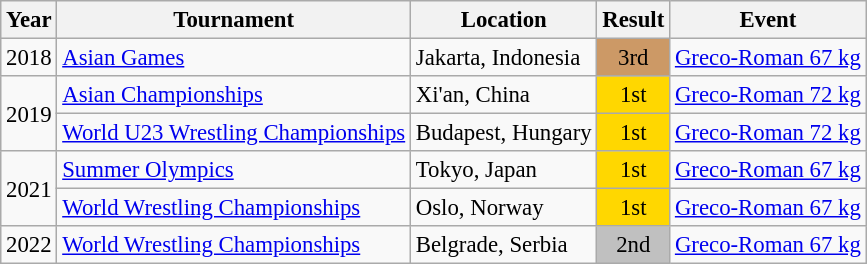<table class="wikitable" style="font-size:95%;">
<tr>
<th>Year</th>
<th>Tournament</th>
<th>Location</th>
<th>Result</th>
<th>Event</th>
</tr>
<tr>
<td>2018</td>
<td><a href='#'>Asian Games</a></td>
<td> Jakarta, Indonesia</td>
<td align="center" bgcolor="cc9966">3rd</td>
<td><a href='#'>Greco-Roman 67 kg</a></td>
</tr>
<tr>
<td rowspan=2>2019</td>
<td><a href='#'>Asian Championships</a></td>
<td> Xi'an, China</td>
<td align="center" bgcolor="gold">1st</td>
<td><a href='#'>Greco-Roman 72 kg</a></td>
</tr>
<tr>
<td><a href='#'>World U23 Wrestling Championships</a></td>
<td>Budapest, Hungary</td>
<td align="center" bgcolor="gold">1st</td>
<td><a href='#'>Greco-Roman 72 kg</a></td>
</tr>
<tr>
<td rowspan=2>2021</td>
<td><a href='#'>Summer Olympics</a></td>
<td> Tokyo, Japan</td>
<td align="center" bgcolor="gold">1st</td>
<td><a href='#'>Greco-Roman 67 kg</a></td>
</tr>
<tr>
<td><a href='#'>World Wrestling Championships</a></td>
<td> Oslo, Norway</td>
<td align="center" bgcolor="gold">1st</td>
<td><a href='#'>Greco-Roman 67 kg</a></td>
</tr>
<tr>
<td>2022</td>
<td><a href='#'>World Wrestling Championships</a></td>
<td> Belgrade, Serbia</td>
<td align="center" bgcolor="silver">2nd</td>
<td><a href='#'>Greco-Roman 67 kg</a></td>
</tr>
</table>
